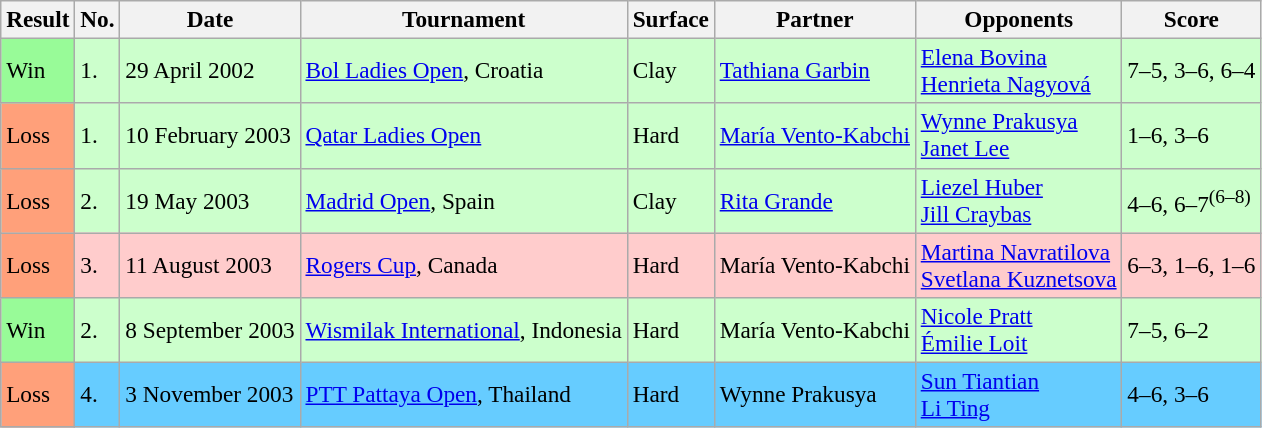<table class="sortable wikitable" style="font-size:97%;">
<tr>
<th>Result</th>
<th>No.</th>
<th>Date</th>
<th>Tournament</th>
<th>Surface</th>
<th>Partner</th>
<th>Opponents</th>
<th>Score</th>
</tr>
<tr bgcolor="#CCFFCC">
<td style="background:#98fb98;">Win</td>
<td>1.</td>
<td>29 April 2002</td>
<td><a href='#'>Bol Ladies Open</a>, Croatia</td>
<td>Clay</td>
<td> <a href='#'>Tathiana Garbin</a></td>
<td> <a href='#'>Elena Bovina</a> <br>  <a href='#'>Henrieta Nagyová</a></td>
<td>7–5, 3–6, 6–4</td>
</tr>
<tr bgcolor="#CCFFCC">
<td style="background:#ffa07a;">Loss</td>
<td>1.</td>
<td>10 February 2003</td>
<td><a href='#'>Qatar  Ladies Open</a></td>
<td>Hard</td>
<td> <a href='#'>María Vento-Kabchi</a></td>
<td> <a href='#'>Wynne Prakusya</a> <br>  <a href='#'>Janet Lee</a></td>
<td>1–6, 3–6</td>
</tr>
<tr bgcolor="#CCFFCC">
<td style="background:#ffa07a;">Loss</td>
<td>2.</td>
<td>19 May 2003</td>
<td><a href='#'>Madrid Open</a>, Spain</td>
<td>Clay</td>
<td> <a href='#'>Rita Grande</a></td>
<td> <a href='#'>Liezel Huber</a> <br>  <a href='#'>Jill Craybas</a></td>
<td>4–6, 6–7<sup>(6–8)</sup></td>
</tr>
<tr bgcolor="#ffcccc">
<td style="background:#ffa07a;">Loss</td>
<td>3.</td>
<td>11 August 2003</td>
<td><a href='#'>Rogers Cup</a>, Canada</td>
<td>Hard</td>
<td> María Vento-Kabchi</td>
<td> <a href='#'>Martina Navratilova</a> <br>  <a href='#'>Svetlana Kuznetsova</a></td>
<td>6–3, 1–6, 1–6</td>
</tr>
<tr bgcolor="#CCFFCC">
<td style="background:#98fb98;">Win</td>
<td>2.</td>
<td>8 September 2003</td>
<td><a href='#'>Wismilak International</a>, Indonesia</td>
<td>Hard</td>
<td> María Vento-Kabchi</td>
<td> <a href='#'>Nicole Pratt</a> <br>  <a href='#'>Émilie Loit</a></td>
<td>7–5, 6–2</td>
</tr>
<tr style="background:#6cf;">
<td style="background:#ffa07a;">Loss</td>
<td>4.</td>
<td>3 November 2003</td>
<td><a href='#'>PTT Pattaya Open</a>, Thailand</td>
<td>Hard</td>
<td> Wynne Prakusya</td>
<td> <a href='#'>Sun Tiantian</a> <br>  <a href='#'>Li Ting</a></td>
<td>4–6, 3–6</td>
</tr>
</table>
